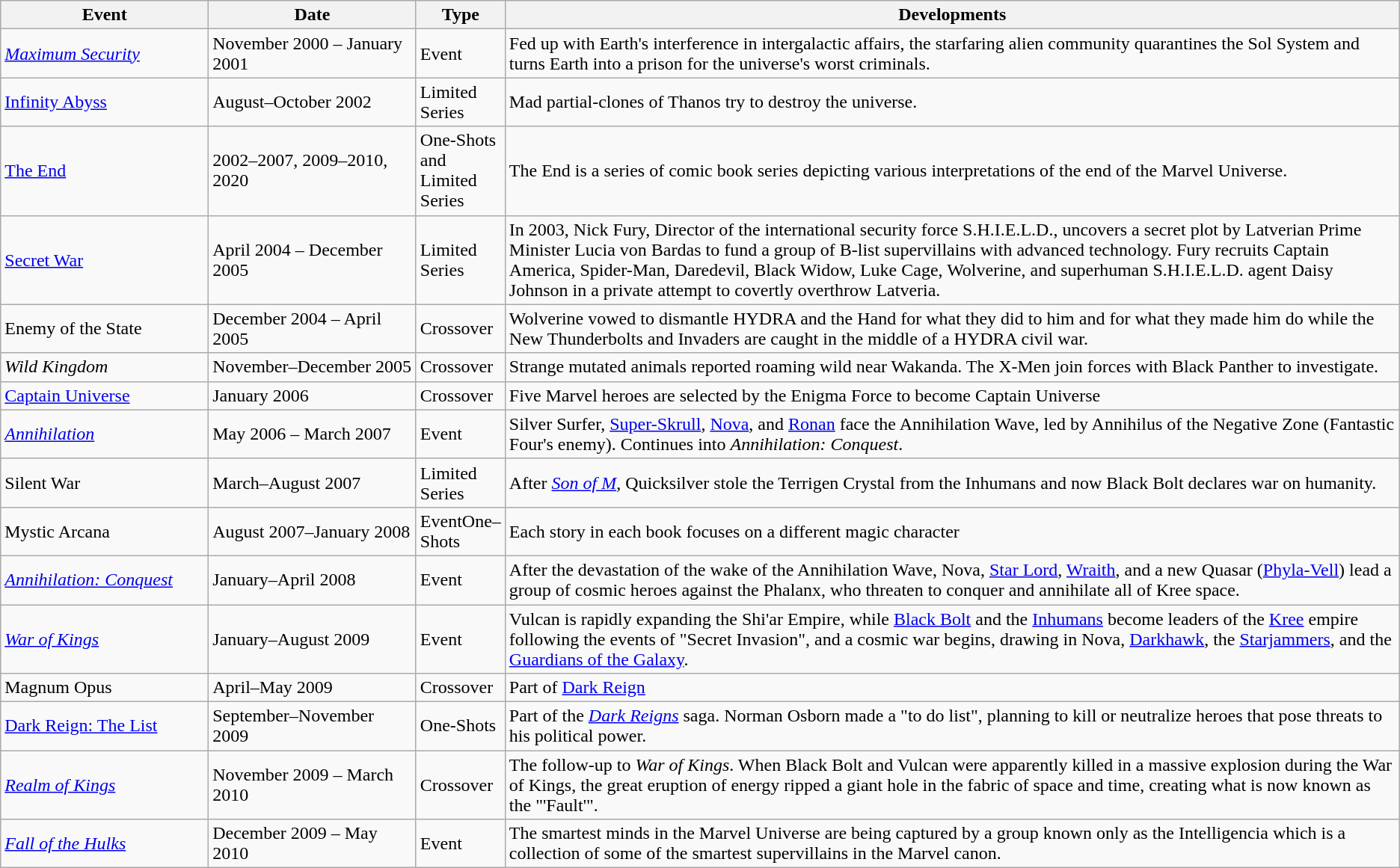<table class="wikitable">
<tr>
<th width=15%>Event</th>
<th width=15%>Date</th>
<th width=5%>Type</th>
<th width=70%>Developments</th>
</tr>
<tr>
<td><em><a href='#'>Maximum Security</a></em></td>
<td>November 2000 – January 2001</td>
<td>Event</td>
<td>Fed up with Earth's interference in intergalactic affairs, the starfaring alien community quarantines the Sol System and turns Earth into a prison for the universe's worst criminals.</td>
</tr>
<tr>
<td><a href='#'>Infinity Abyss</a></td>
<td>August–October 2002</td>
<td>Limited Series</td>
<td>Mad partial-clones of Thanos try to destroy the universe.</td>
</tr>
<tr>
<td><a href='#'>The End</a></td>
<td>2002–2007, 2009–2010, 2020</td>
<td>One-Shots and Limited Series</td>
<td>The End is a series of comic book series depicting various interpretations of the end of the Marvel Universe.</td>
</tr>
<tr>
<td><a href='#'>Secret War</a></td>
<td>April 2004 – December 2005</td>
<td>Limited Series</td>
<td>In 2003, Nick Fury, Director of the international security force S.H.I.E.L.D., uncovers a secret plot by Latverian Prime Minister Lucia von Bardas to fund a group of B-list supervillains with advanced technology. Fury recruits Captain America, Spider-Man, Daredevil, Black Widow, Luke Cage, Wolverine, and superhuman S.H.I.E.L.D. agent Daisy Johnson in a private attempt to covertly overthrow Latveria.</td>
</tr>
<tr>
<td>Enemy of the State</td>
<td>December 2004 – April 2005</td>
<td>Crossover</td>
<td>Wolverine vowed to dismantle HYDRA and the Hand for what they did to him and for what they made him do while the New Thunderbolts and Invaders are caught in the middle of a HYDRA civil war.</td>
</tr>
<tr>
<td><em>Wild Kingdom</em></td>
<td>November–December 2005</td>
<td>Crossover</td>
<td>Strange mutated animals reported roaming wild near Wakanda. The X-Men join forces with Black Panther to investigate.</td>
</tr>
<tr>
<td><a href='#'>Captain Universe</a></td>
<td>January 2006</td>
<td>Crossover</td>
<td>Five Marvel heroes are selected by the Enigma Force to become Captain Universe</td>
</tr>
<tr>
<td><em><a href='#'>Annihilation</a></em></td>
<td>May 2006 – March 2007</td>
<td>Event</td>
<td>Silver Surfer, <a href='#'>Super-Skrull</a>, <a href='#'>Nova</a>, and <a href='#'>Ronan</a> face the Annihilation Wave, led by Annihilus of the Negative Zone (Fantastic Four's enemy). Continues into <em>Annihilation: Conquest</em>.</td>
</tr>
<tr>
<td>Silent War</td>
<td>March–August 2007</td>
<td>Limited Series</td>
<td>After <em><a href='#'>Son of M</a></em>, Quicksilver stole the Terrigen Crystal from the Inhumans and now Black Bolt declares war on humanity.</td>
</tr>
<tr>
<td>Mystic Arcana</td>
<td>August 2007–January 2008</td>
<td>EventOne–Shots</td>
<td>Each story in each book focuses on a different magic character</td>
</tr>
<tr .>
<td><em><a href='#'>Annihilation: Conquest</a></em></td>
<td>January–April 2008</td>
<td>Event</td>
<td>After the devastation of the wake of the Annihilation Wave, Nova, <a href='#'>Star Lord</a>, <a href='#'>Wraith</a>, and a new Quasar (<a href='#'>Phyla-Vell</a>) lead a group of cosmic heroes against the Phalanx, who threaten to conquer and annihilate all of Kree space.</td>
</tr>
<tr>
<td><em><a href='#'>War of Kings</a></em></td>
<td>January–August 2009</td>
<td>Event</td>
<td>Vulcan is rapidly expanding the Shi'ar Empire, while <a href='#'>Black Bolt</a> and the <a href='#'>Inhumans</a> become leaders of the <a href='#'>Kree</a> empire following the events of "Secret Invasion", and a cosmic war begins, drawing in Nova, <a href='#'>Darkhawk</a>, the <a href='#'>Starjammers</a>, and the <a href='#'>Guardians of the Galaxy</a>.</td>
</tr>
<tr>
<td>Magnum Opus</td>
<td>April–May 2009</td>
<td>Crossover</td>
<td>Part of <a href='#'>Dark Reign</a></td>
</tr>
<tr>
<td><a href='#'>Dark Reign: The List</a></td>
<td>September–November 2009</td>
<td>One-Shots</td>
<td>Part of the <em><a href='#'>Dark Reigns</a></em> saga. Norman Osborn made a "to do list", planning to kill or neutralize heroes that pose threats to his political power.</td>
</tr>
<tr>
<td><em><a href='#'>Realm of Kings</a></em></td>
<td>November 2009 – March 2010</td>
<td>Crossover</td>
<td>The follow-up to <em>War of Kings</em>. When Black Bolt and Vulcan were apparently killed in a massive explosion during the War of Kings, the great eruption of energy ripped a giant hole in the fabric of space and time, creating what is now known as the "'Fault'".</td>
</tr>
<tr>
<td><em><a href='#'>Fall of the Hulks</a></em></td>
<td>December 2009 – May 2010</td>
<td>Event</td>
<td>The smartest minds in the Marvel Universe are being captured by a group known only as the Intelligencia which is a collection of some of the smartest supervillains in the Marvel canon.</td>
</tr>
</table>
